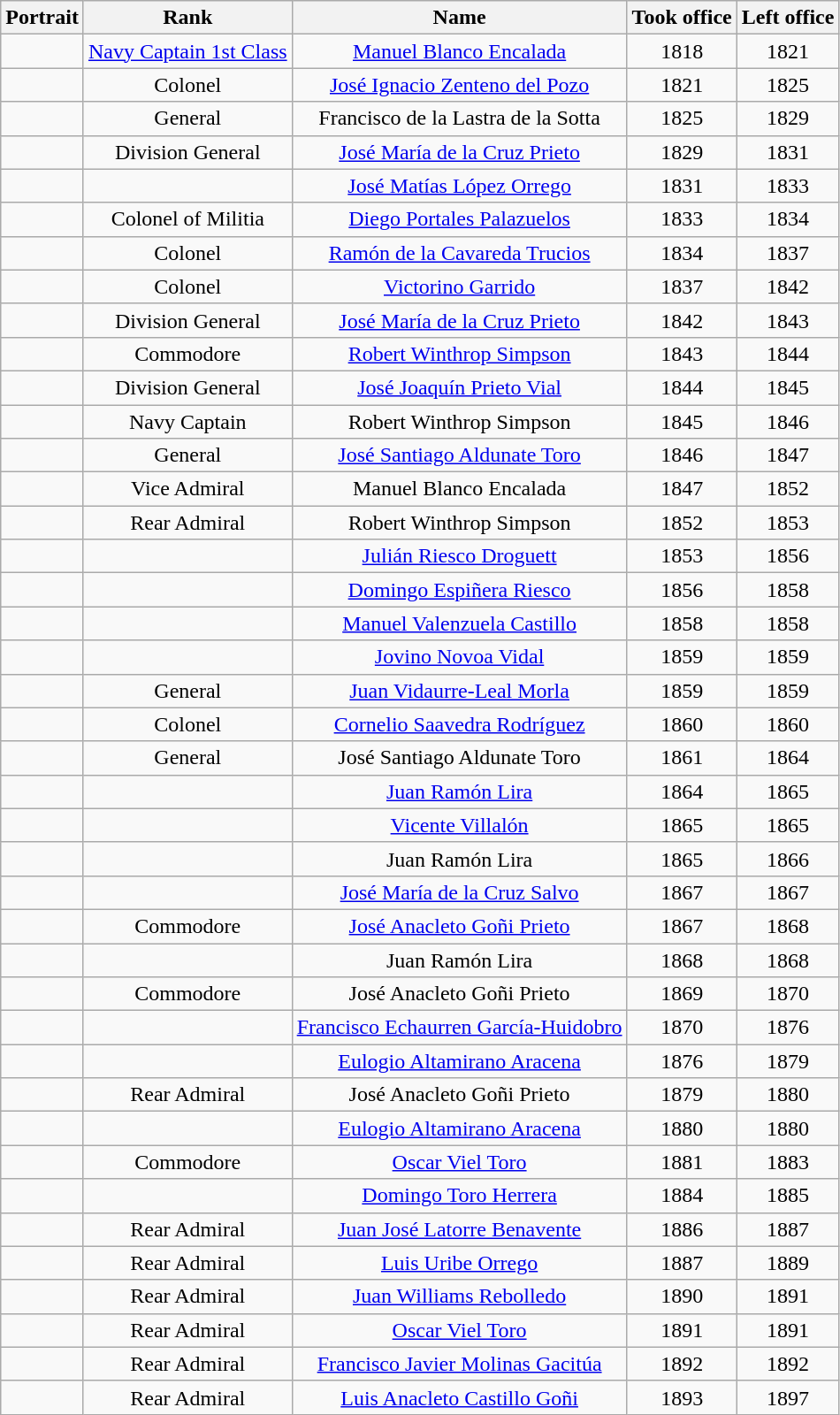<table class="wikitable" style="text-align:center; border-collapse:collapse;">
<tr>
<th>Portrait</th>
<th>Rank</th>
<th>Name</th>
<th>Took office</th>
<th>Left office</th>
</tr>
<tr>
<td></td>
<td><a href='#'>Navy Captain 1st Class</a></td>
<td><a href='#'>Manuel Blanco Encalada</a></td>
<td>1818</td>
<td>1821</td>
</tr>
<tr>
<td></td>
<td>Colonel</td>
<td><a href='#'>José Ignacio Zenteno del Pozo</a></td>
<td>1821</td>
<td>1825</td>
</tr>
<tr>
<td></td>
<td>General</td>
<td>Francisco de la Lastra de la Sotta</td>
<td>1825</td>
<td>1829</td>
</tr>
<tr>
<td></td>
<td>Division General</td>
<td><a href='#'>José María de la Cruz Prieto</a></td>
<td>1829</td>
<td>1831</td>
</tr>
<tr>
<td></td>
<td></td>
<td><a href='#'>José Matías López Orrego</a></td>
<td>1831</td>
<td>1833</td>
</tr>
<tr>
<td></td>
<td>Colonel of Militia</td>
<td><a href='#'>Diego Portales Palazuelos</a></td>
<td>1833</td>
<td>1834</td>
</tr>
<tr>
<td></td>
<td>Colonel</td>
<td><a href='#'>Ramón de la Cavareda Trucios</a></td>
<td>1834</td>
<td>1837</td>
</tr>
<tr>
<td></td>
<td>Colonel</td>
<td><a href='#'>Victorino Garrido</a></td>
<td>1837</td>
<td>1842</td>
</tr>
<tr>
<td></td>
<td>Division General</td>
<td><a href='#'>José María de la Cruz Prieto</a></td>
<td>1842</td>
<td>1843</td>
</tr>
<tr>
<td></td>
<td>Commodore</td>
<td><a href='#'>Robert Winthrop Simpson</a></td>
<td>1843</td>
<td>1844</td>
</tr>
<tr>
<td></td>
<td>Division General</td>
<td><a href='#'>José Joaquín Prieto Vial</a></td>
<td>1844</td>
<td>1845</td>
</tr>
<tr>
<td></td>
<td>Navy Captain</td>
<td>Robert Winthrop Simpson</td>
<td>1845</td>
<td>1846</td>
</tr>
<tr>
<td></td>
<td>General</td>
<td><a href='#'>José Santiago Aldunate Toro</a></td>
<td>1846</td>
<td>1847</td>
</tr>
<tr>
<td></td>
<td>Vice Admiral</td>
<td>Manuel Blanco Encalada</td>
<td>1847</td>
<td>1852</td>
</tr>
<tr>
<td></td>
<td>Rear Admiral</td>
<td>Robert Winthrop Simpson</td>
<td>1852</td>
<td>1853</td>
</tr>
<tr>
<td></td>
<td></td>
<td><a href='#'>Julián Riesco Droguett</a></td>
<td>1853</td>
<td>1856</td>
</tr>
<tr>
<td></td>
<td></td>
<td><a href='#'>Domingo Espiñera Riesco</a></td>
<td>1856</td>
<td>1858</td>
</tr>
<tr>
<td></td>
<td></td>
<td><a href='#'>Manuel Valenzuela Castillo</a></td>
<td>1858</td>
<td>1858</td>
</tr>
<tr>
<td></td>
<td></td>
<td><a href='#'>Jovino Novoa Vidal</a></td>
<td>1859</td>
<td>1859</td>
</tr>
<tr>
<td></td>
<td>General</td>
<td><a href='#'>Juan Vidaurre-Leal Morla</a></td>
<td>1859</td>
<td>1859</td>
</tr>
<tr>
<td></td>
<td>Colonel</td>
<td><a href='#'>Cornelio Saavedra Rodríguez</a></td>
<td>1860</td>
<td>1860</td>
</tr>
<tr>
<td></td>
<td>General</td>
<td>José Santiago Aldunate Toro</td>
<td>1861</td>
<td>1864</td>
</tr>
<tr>
<td></td>
<td></td>
<td><a href='#'>Juan Ramón Lira</a></td>
<td>1864</td>
<td>1865</td>
</tr>
<tr>
<td></td>
<td></td>
<td><a href='#'>Vicente Villalón</a></td>
<td>1865</td>
<td>1865</td>
</tr>
<tr>
<td></td>
<td></td>
<td>Juan Ramón Lira</td>
<td>1865</td>
<td>1866</td>
</tr>
<tr>
<td></td>
<td></td>
<td><a href='#'>José María de la Cruz Salvo</a></td>
<td>1867</td>
<td>1867</td>
</tr>
<tr>
<td></td>
<td>Commodore</td>
<td><a href='#'>José Anacleto Goñi Prieto</a></td>
<td>1867</td>
<td>1868</td>
</tr>
<tr>
<td></td>
<td></td>
<td>Juan Ramón Lira</td>
<td>1868</td>
<td>1868</td>
</tr>
<tr>
<td></td>
<td>Commodore</td>
<td>José Anacleto Goñi Prieto</td>
<td>1869</td>
<td>1870</td>
</tr>
<tr>
<td></td>
<td></td>
<td><a href='#'>Francisco Echaurren García-Huidobro</a></td>
<td>1870</td>
<td>1876</td>
</tr>
<tr>
<td></td>
<td></td>
<td><a href='#'>Eulogio Altamirano Aracena</a></td>
<td>1876</td>
<td>1879</td>
</tr>
<tr>
<td></td>
<td>Rear Admiral</td>
<td>José Anacleto Goñi Prieto</td>
<td>1879</td>
<td>1880</td>
</tr>
<tr>
<td></td>
<td></td>
<td><a href='#'>Eulogio Altamirano Aracena</a></td>
<td>1880</td>
<td>1880</td>
</tr>
<tr>
<td></td>
<td>Commodore</td>
<td><a href='#'>Oscar Viel Toro</a></td>
<td>1881</td>
<td>1883</td>
</tr>
<tr>
<td></td>
<td></td>
<td><a href='#'>Domingo Toro Herrera</a></td>
<td>1884</td>
<td>1885</td>
</tr>
<tr>
<td></td>
<td>Rear Admiral</td>
<td><a href='#'>Juan José Latorre Benavente</a></td>
<td>1886</td>
<td>1887</td>
</tr>
<tr>
<td></td>
<td>Rear Admiral</td>
<td><a href='#'>Luis Uribe Orrego</a></td>
<td>1887</td>
<td>1889</td>
</tr>
<tr>
<td></td>
<td>Rear Admiral</td>
<td><a href='#'>Juan Williams Rebolledo</a></td>
<td>1890</td>
<td>1891</td>
</tr>
<tr>
<td></td>
<td>Rear Admiral</td>
<td><a href='#'>Oscar Viel Toro</a></td>
<td>1891</td>
<td>1891</td>
</tr>
<tr>
<td></td>
<td>Rear Admiral</td>
<td><a href='#'>Francisco Javier Molinas Gacitúa</a></td>
<td>1892</td>
<td>1892</td>
</tr>
<tr>
<td></td>
<td>Rear Admiral</td>
<td><a href='#'>Luis Anacleto Castillo Goñi</a></td>
<td>1893</td>
<td>1897</td>
</tr>
</table>
